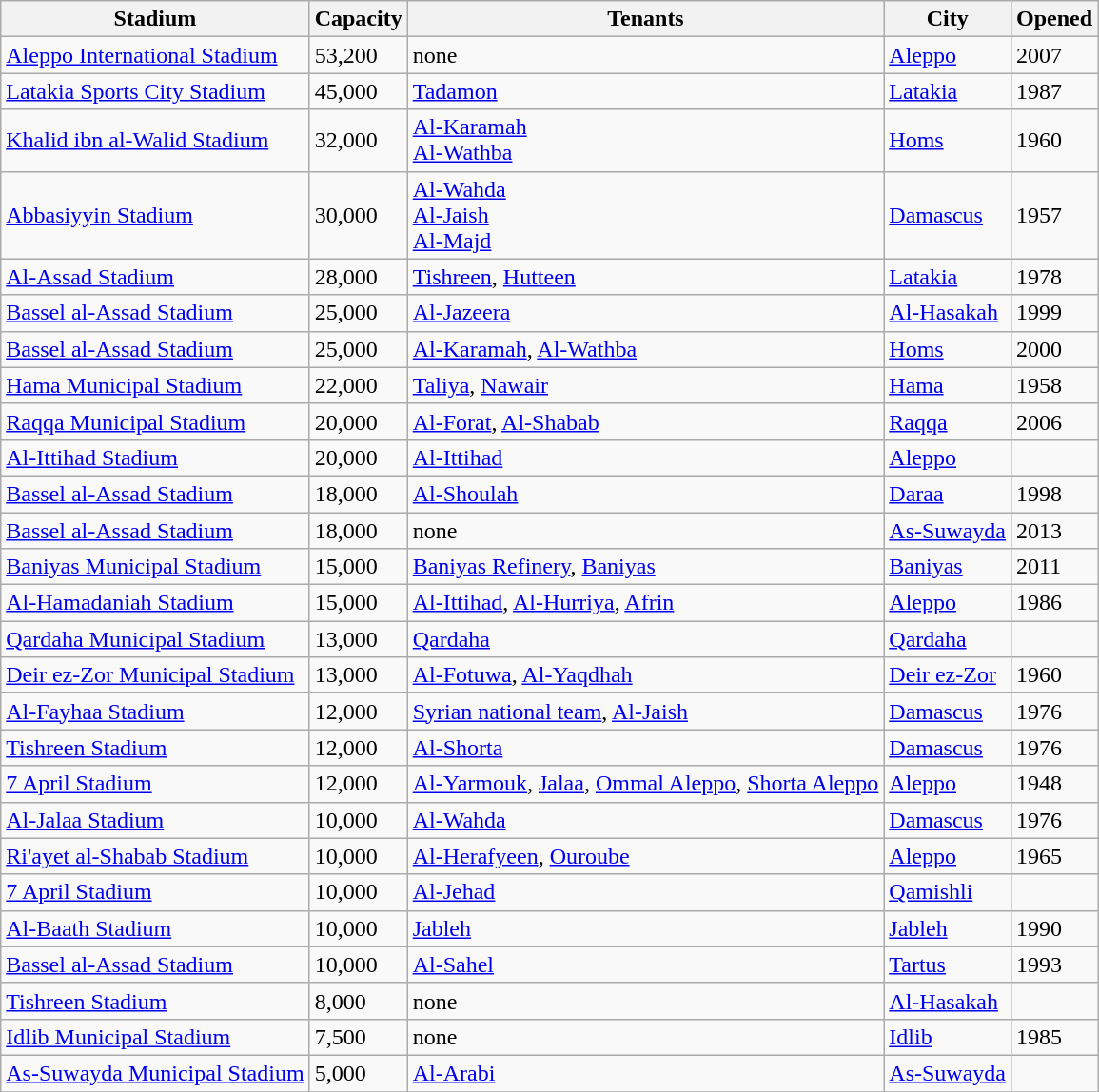<table class="wikitable sortable">
<tr>
<th>Stadium</th>
<th>Capacity</th>
<th>Tenants</th>
<th>City</th>
<th>Opened</th>
</tr>
<tr>
<td><a href='#'>Aleppo International Stadium</a></td>
<td>53,200</td>
<td>none</td>
<td><a href='#'>Aleppo</a></td>
<td>2007</td>
</tr>
<tr>
<td><a href='#'>Latakia Sports City Stadium</a></td>
<td>45,000</td>
<td><a href='#'>Tadamon</a></td>
<td><a href='#'>Latakia</a></td>
<td>1987</td>
</tr>
<tr>
<td><a href='#'>Khalid ibn al-Walid Stadium</a></td>
<td>32,000</td>
<td><a href='#'>Al-Karamah</a> <br> <a href='#'>Al-Wathba</a></td>
<td><a href='#'>Homs</a></td>
<td>1960</td>
</tr>
<tr>
<td><a href='#'>Abbasiyyin Stadium</a></td>
<td>30,000</td>
<td><a href='#'>Al-Wahda</a><br><a href='#'>Al-Jaish</a> <br> <a href='#'>Al-Majd</a></td>
<td><a href='#'>Damascus</a></td>
<td>1957</td>
</tr>
<tr>
<td><a href='#'>Al-Assad Stadium</a></td>
<td>28,000</td>
<td><a href='#'>Tishreen</a>, <a href='#'>Hutteen</a></td>
<td><a href='#'>Latakia</a></td>
<td>1978</td>
</tr>
<tr>
<td><a href='#'>Bassel al-Assad Stadium</a></td>
<td>25,000</td>
<td><a href='#'>Al-Jazeera</a></td>
<td><a href='#'>Al-Hasakah</a></td>
<td>1999</td>
</tr>
<tr>
<td><a href='#'>Bassel al-Assad Stadium</a></td>
<td>25,000</td>
<td><a href='#'>Al-Karamah</a>, <a href='#'>Al-Wathba</a></td>
<td><a href='#'>Homs</a></td>
<td>2000</td>
</tr>
<tr>
<td><a href='#'>Hama Municipal Stadium</a></td>
<td>22,000</td>
<td><a href='#'>Taliya</a>, <a href='#'>Nawair</a></td>
<td><a href='#'>Hama</a></td>
<td>1958</td>
</tr>
<tr>
<td><a href='#'>Raqqa Municipal Stadium</a></td>
<td>20,000</td>
<td><a href='#'>Al-Forat</a>, <a href='#'>Al-Shabab</a></td>
<td><a href='#'>Raqqa</a></td>
<td>2006</td>
</tr>
<tr>
<td><a href='#'>Al-Ittihad Stadium</a></td>
<td>20,000</td>
<td><a href='#'>Al-Ittihad</a></td>
<td><a href='#'>Aleppo</a></td>
<td></td>
</tr>
<tr>
<td><a href='#'>Bassel al-Assad Stadium</a></td>
<td>18,000</td>
<td><a href='#'>Al-Shoulah</a></td>
<td><a href='#'>Daraa</a></td>
<td>1998</td>
</tr>
<tr>
<td><a href='#'>Bassel al-Assad Stadium</a></td>
<td>18,000</td>
<td>none</td>
<td><a href='#'>As-Suwayda</a></td>
<td>2013</td>
</tr>
<tr>
<td><a href='#'>Baniyas Municipal Stadium</a></td>
<td>15,000</td>
<td><a href='#'>Baniyas Refinery</a>, <a href='#'>Baniyas</a></td>
<td><a href='#'>Baniyas</a></td>
<td>2011</td>
</tr>
<tr>
<td><a href='#'>Al-Hamadaniah Stadium</a></td>
<td>15,000</td>
<td><a href='#'>Al-Ittihad</a>, <a href='#'>Al-Hurriya</a>, <a href='#'>Afrin</a></td>
<td><a href='#'>Aleppo</a></td>
<td>1986</td>
</tr>
<tr>
<td><a href='#'>Qardaha Municipal Stadium</a></td>
<td>13,000</td>
<td><a href='#'>Qardaha</a></td>
<td><a href='#'>Qardaha</a></td>
<td></td>
</tr>
<tr>
<td><a href='#'>Deir ez-Zor Municipal Stadium</a></td>
<td>13,000</td>
<td><a href='#'>Al-Fotuwa</a>, <a href='#'>Al-Yaqdhah</a></td>
<td><a href='#'>Deir ez-Zor</a></td>
<td>1960</td>
</tr>
<tr>
<td><a href='#'>Al-Fayhaa Stadium</a></td>
<td>12,000</td>
<td><a href='#'>Syrian national team</a>, <a href='#'>Al-Jaish</a></td>
<td><a href='#'>Damascus</a></td>
<td>1976</td>
</tr>
<tr>
<td><a href='#'>Tishreen Stadium</a></td>
<td>12,000</td>
<td><a href='#'>Al-Shorta</a></td>
<td><a href='#'>Damascus</a></td>
<td>1976</td>
</tr>
<tr>
<td><a href='#'>7 April Stadium</a></td>
<td>12,000</td>
<td><a href='#'>Al-Yarmouk</a>, <a href='#'>Jalaa</a>, <a href='#'>Ommal Aleppo</a>, <a href='#'>Shorta Aleppo</a></td>
<td><a href='#'>Aleppo</a></td>
<td>1948</td>
</tr>
<tr>
<td><a href='#'>Al-Jalaa Stadium</a></td>
<td>10,000</td>
<td><a href='#'>Al-Wahda</a></td>
<td><a href='#'>Damascus</a></td>
<td>1976</td>
</tr>
<tr>
<td><a href='#'>Ri'ayet al-Shabab Stadium</a></td>
<td>10,000</td>
<td><a href='#'>Al-Herafyeen</a>, <a href='#'>Ouroube</a></td>
<td><a href='#'>Aleppo</a></td>
<td>1965</td>
</tr>
<tr>
<td><a href='#'>7 April Stadium</a></td>
<td>10,000</td>
<td><a href='#'>Al-Jehad</a></td>
<td><a href='#'>Qamishli</a></td>
<td></td>
</tr>
<tr>
<td><a href='#'>Al-Baath Stadium</a></td>
<td>10,000</td>
<td><a href='#'>Jableh</a></td>
<td><a href='#'>Jableh</a></td>
<td>1990</td>
</tr>
<tr>
<td><a href='#'>Bassel al-Assad Stadium</a></td>
<td>10,000</td>
<td><a href='#'>Al-Sahel</a></td>
<td><a href='#'>Tartus</a></td>
<td>1993</td>
</tr>
<tr>
<td><a href='#'>Tishreen Stadium</a></td>
<td>8,000</td>
<td>none</td>
<td><a href='#'>Al-Hasakah</a></td>
<td></td>
</tr>
<tr>
<td><a href='#'>Idlib Municipal Stadium</a></td>
<td>7,500</td>
<td>none</td>
<td><a href='#'>Idlib</a></td>
<td>1985</td>
</tr>
<tr>
<td><a href='#'>As-Suwayda Municipal Stadium</a></td>
<td>5,000</td>
<td><a href='#'>Al-Arabi</a></td>
<td><a href='#'>As-Suwayda</a></td>
<td></td>
</tr>
<tr>
</tr>
</table>
